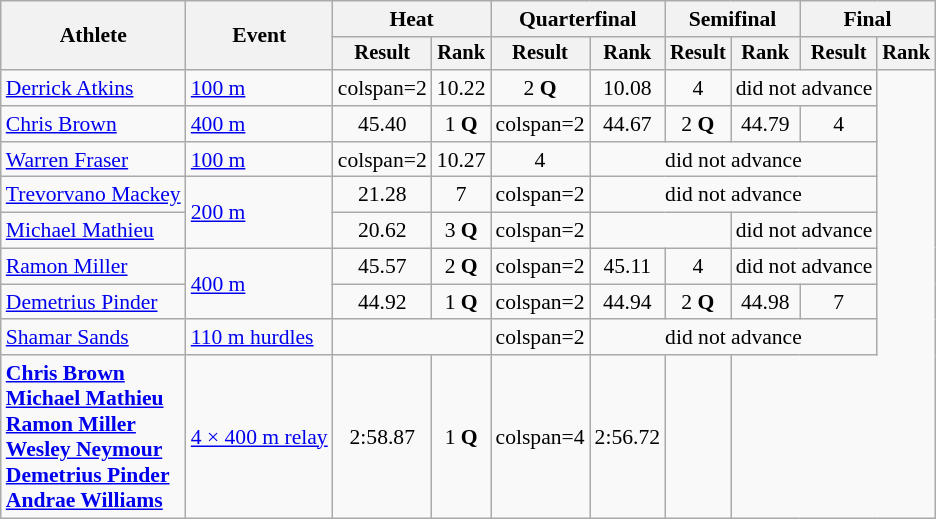<table class="wikitable" style="font-size:90%">
<tr>
<th rowspan="2">Athlete</th>
<th rowspan="2">Event</th>
<th colspan="2">Heat</th>
<th colspan="2">Quarterfinal</th>
<th colspan="2">Semifinal</th>
<th colspan="2">Final</th>
</tr>
<tr style="font-size:95%">
<th>Result</th>
<th>Rank</th>
<th>Result</th>
<th>Rank</th>
<th>Result</th>
<th>Rank</th>
<th>Result</th>
<th>Rank</th>
</tr>
<tr align=center>
<td align=left><a href='#'>Derrick Atkins</a></td>
<td align=left><a href='#'>100 m</a></td>
<td>colspan=2 </td>
<td>10.22</td>
<td>2 <strong>Q</strong></td>
<td>10.08</td>
<td>4</td>
<td colspan="2">did not advance</td>
</tr>
<tr align=center>
<td align=left><a href='#'>Chris Brown</a></td>
<td align=left><a href='#'>400 m</a></td>
<td>45.40</td>
<td>1 <strong>Q</strong></td>
<td>colspan=2 </td>
<td>44.67</td>
<td>2 <strong>Q</strong></td>
<td>44.79</td>
<td>4</td>
</tr>
<tr align=center>
<td align=left><a href='#'>Warren Fraser</a></td>
<td align=left><a href='#'>100 m</a></td>
<td>colspan=2 </td>
<td>10.27</td>
<td>4</td>
<td colspan=4>did not advance</td>
</tr>
<tr align=center>
<td align=left><a href='#'>Trevorvano Mackey</a></td>
<td align=left rowspan=2><a href='#'>200 m</a></td>
<td>21.28</td>
<td>7</td>
<td>colspan=2 </td>
<td colspan=4>did not advance</td>
</tr>
<tr align=center>
<td align=left><a href='#'>Michael Mathieu</a></td>
<td>20.62</td>
<td>3 <strong>Q</strong></td>
<td>colspan=2 </td>
<td colspan=2></td>
<td colspan=2>did not advance</td>
</tr>
<tr align=center>
<td align=left><a href='#'>Ramon Miller</a></td>
<td align=left rowspan=2><a href='#'>400 m</a></td>
<td>45.57</td>
<td>2 <strong>Q</strong></td>
<td>colspan=2 </td>
<td>45.11</td>
<td>4</td>
<td colspan="2">did not advance</td>
</tr>
<tr align=center>
<td align=left><a href='#'>Demetrius Pinder</a></td>
<td>44.92</td>
<td>1 <strong>Q</strong></td>
<td>colspan=2 </td>
<td>44.94</td>
<td>2 <strong>Q</strong></td>
<td>44.98</td>
<td>7</td>
</tr>
<tr align=center>
<td align=left><a href='#'>Shamar Sands</a></td>
<td align=left><a href='#'>110 m hurdles</a></td>
<td colspan=2></td>
<td>colspan=2 </td>
<td colspan=4>did not advance</td>
</tr>
<tr align=center>
<td align=left><strong><a href='#'>Chris Brown</a><br><a href='#'>Michael Mathieu</a><br><a href='#'>Ramon Miller</a><br><a href='#'>Wesley Neymour</a><br><a href='#'>Demetrius Pinder</a><br><a href='#'>Andrae Williams</a></strong></td>
<td align=left><a href='#'>4 × 400 m relay</a></td>
<td>2:58.87</td>
<td>1 <strong>Q</strong></td>
<td>colspan=4 </td>
<td>2:56.72</td>
<td></td>
</tr>
</table>
